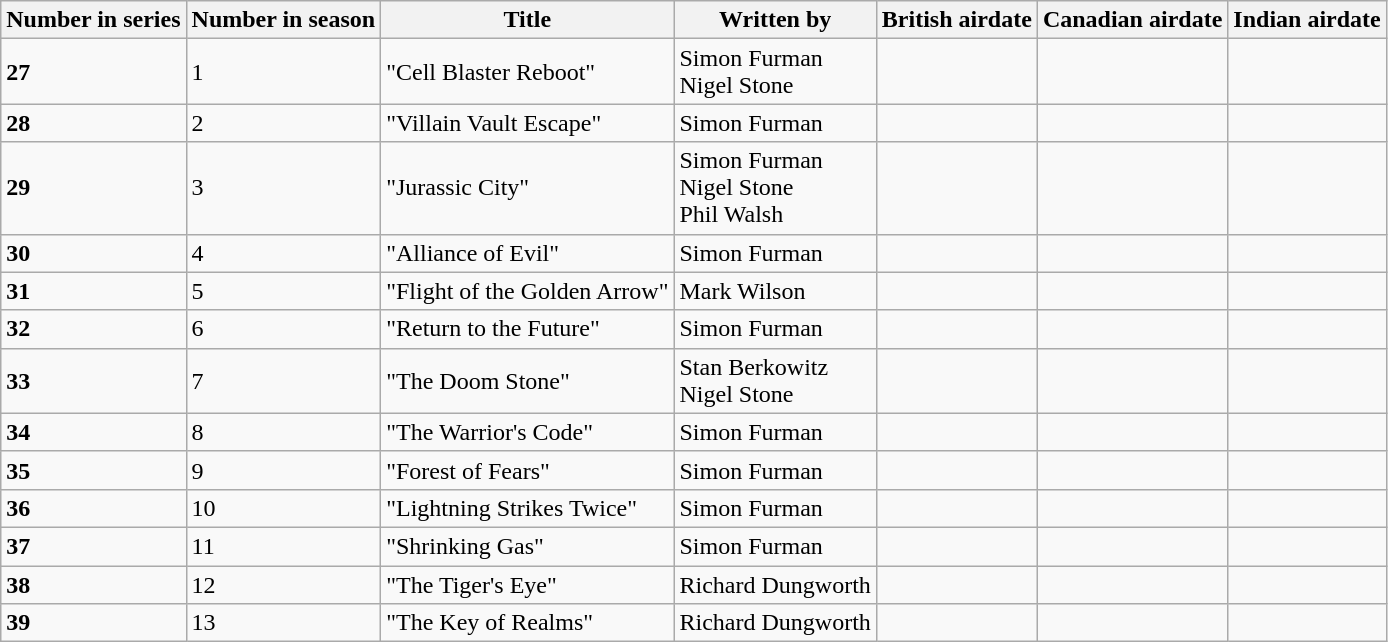<table class="wikitable">
<tr>
<th>Number in series</th>
<th>Number in season</th>
<th>Title</th>
<th>Written by</th>
<th>British airdate</th>
<th>Canadian airdate</th>
<th>Indian airdate</th>
</tr>
<tr>
<td><strong>27</strong></td>
<td>1</td>
<td>"Cell Blaster Reboot"</td>
<td>Simon Furman<br>Nigel Stone</td>
<td></td>
<td></td>
<td></td>
</tr>
<tr>
<td><strong>28</strong></td>
<td>2</td>
<td>"Villain Vault Escape"</td>
<td>Simon Furman</td>
<td></td>
<td></td>
<td></td>
</tr>
<tr>
<td><strong>29</strong></td>
<td>3</td>
<td>"Jurassic City"</td>
<td>Simon Furman<br>Nigel Stone<br>Phil Walsh</td>
<td></td>
<td></td>
<td></td>
</tr>
<tr>
<td><strong>30</strong></td>
<td>4</td>
<td>"Alliance of Evil"</td>
<td>Simon Furman</td>
<td></td>
<td></td>
<td></td>
</tr>
<tr>
<td><strong>31</strong></td>
<td>5</td>
<td>"Flight of the Golden Arrow"</td>
<td>Mark Wilson</td>
<td></td>
<td></td>
<td></td>
</tr>
<tr>
<td><strong>32</strong></td>
<td>6</td>
<td>"Return to the Future"</td>
<td>Simon Furman</td>
<td></td>
<td></td>
<td></td>
</tr>
<tr>
<td><strong>33</strong></td>
<td>7</td>
<td>"The Doom Stone"</td>
<td>Stan Berkowitz<br>Nigel Stone</td>
<td></td>
<td></td>
<td></td>
</tr>
<tr>
<td><strong>34</strong></td>
<td>8</td>
<td>"The Warrior's Code"</td>
<td>Simon Furman</td>
<td></td>
<td></td>
<td></td>
</tr>
<tr>
<td><strong>35</strong></td>
<td>9</td>
<td>"Forest of Fears"</td>
<td>Simon Furman</td>
<td></td>
<td></td>
<td></td>
</tr>
<tr>
<td><strong>36</strong></td>
<td>10</td>
<td>"Lightning Strikes Twice"</td>
<td>Simon Furman</td>
<td></td>
<td></td>
<td></td>
</tr>
<tr>
<td><strong>37</strong></td>
<td>11</td>
<td>"Shrinking Gas"</td>
<td>Simon Furman</td>
<td></td>
<td></td>
<td></td>
</tr>
<tr>
<td><strong>38</strong></td>
<td>12</td>
<td>"The Tiger's Eye"</td>
<td>Richard Dungworth</td>
<td></td>
<td></td>
<td></td>
</tr>
<tr>
<td><strong>39</strong></td>
<td>13</td>
<td>"The Key of Realms"</td>
<td>Richard Dungworth</td>
<td></td>
<td></td>
<td></td>
</tr>
</table>
